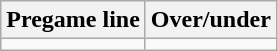<table class="wikitable">
<tr align="center">
<th style=>Pregame line</th>
<th style=>Over/under</th>
</tr>
<tr align="center">
<td></td>
<td></td>
</tr>
</table>
